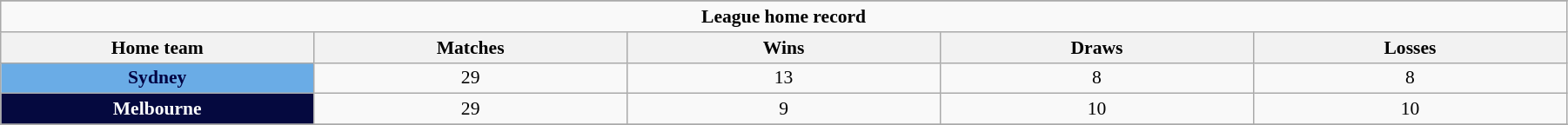<table class="wikitable" style="font-size:90%; width:95%; text-align:center">
<tr>
</tr>
<tr>
<td colspan="5"><strong>League home record</strong></td>
</tr>
<tr>
<th width=20%>Home team</th>
<th width=20%>Matches</th>
<th width=20%>Wins</th>
<th width=20%>Draws</th>
<th width=20%>Losses</th>
</tr>
<tr>
<td style="background:#6AACE6; text-align:center; color:#000042"><strong>Sydney</strong></td>
<td>29</td>
<td>13</td>
<td>8</td>
<td>8</td>
</tr>
<tr>
<td style="background:#05093F;text-align:center; color:white;"><strong>Melbourne</strong></td>
<td>29</td>
<td>9</td>
<td>10</td>
<td>10</td>
</tr>
<tr>
</tr>
</table>
